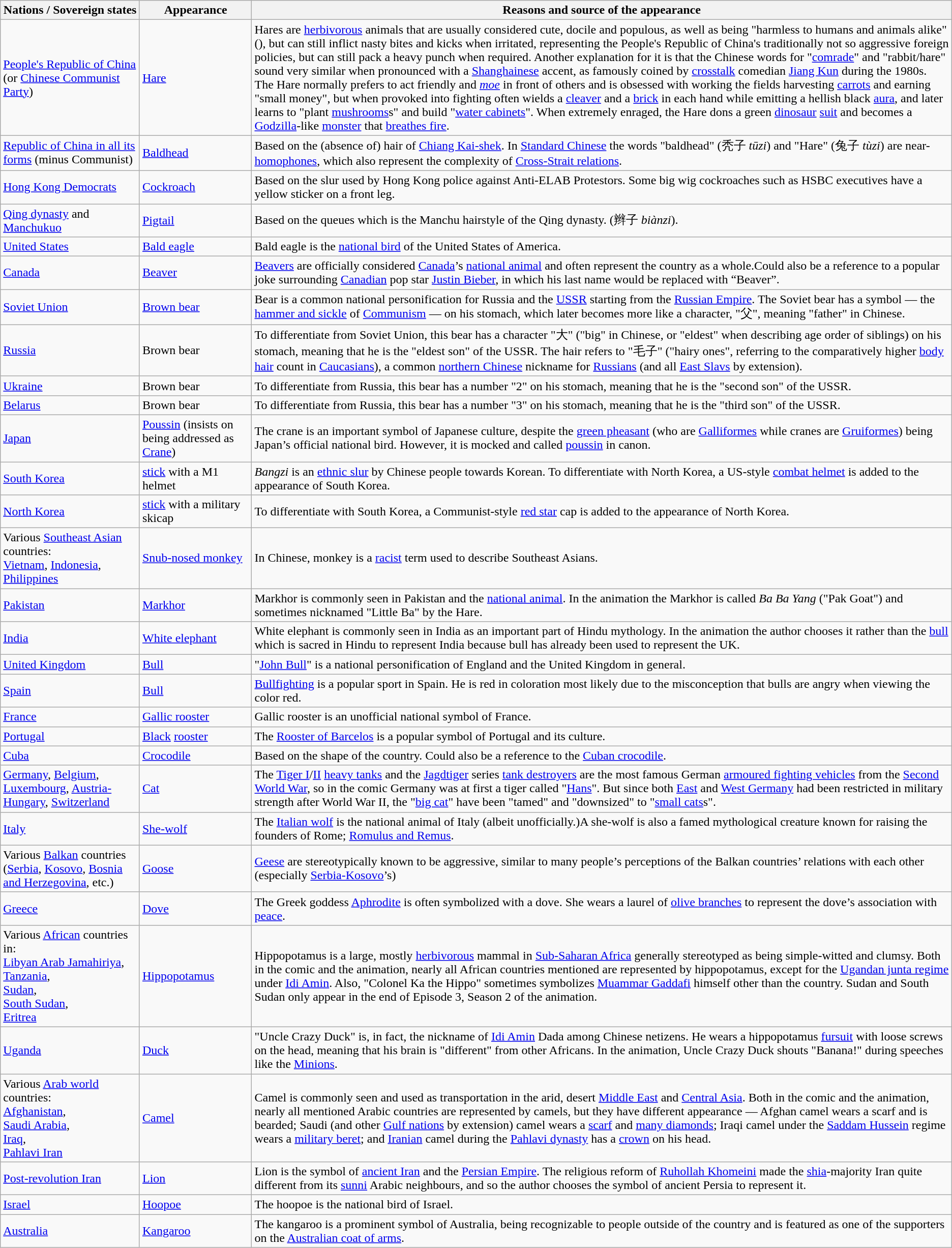<table class="wikitable">
<tr>
<th>Nations / Sovereign states</th>
<th>Appearance</th>
<th>Reasons and source of the appearance</th>
</tr>
<tr>
<td><a href='#'>People's Republic of China</a><br>(or <a href='#'>Chinese Communist Party</a>)</td>
<td><a href='#'>Hare</a></td>
<td>Hares are <a href='#'>herbivorous</a> animals that are usually considered cute, docile and populous, as well as being "harmless to humans and animals alike" (), but can still inflict nasty bites and kicks when irritated, representing the People's Republic of China's traditionally not so aggressive foreign policies, but can still pack a heavy punch when required. Another explanation for it is that the Chinese words for "<a href='#'>comrade</a>" and "rabbit/hare" sound very similar when pronounced with a <a href='#'>Shanghainese</a> accent, as famously coined by <a href='#'>crosstalk</a> comedian <a href='#'>Jiang Kun</a> during the 1980s.<br>The Hare normally prefers to act friendly and <em><a href='#'>moe</a></em> in front of others and is obsessed with working the fields harvesting <a href='#'>carrots</a> and earning "small money", but when provoked into fighting often wields a <a href='#'>cleaver</a> and a <a href='#'>brick</a> in each hand while emitting a hellish black <a href='#'>aura</a>, and later learns to "plant <a href='#'>mushrooms</a>s" and build "<a href='#'>water cabinets</a>".  When extremely enraged, the Hare dons a green <a href='#'>dinosaur</a> <a href='#'>suit</a> and becomes a <a href='#'>Godzilla</a>-like <a href='#'>monster</a> that <a href='#'>breathes fire</a>.</td>
</tr>
<tr>
<td><a href='#'>Republic of China in all its forms</a> (minus Communist)</td>
<td><a href='#'>Baldhead</a></td>
<td>Based on the (absence of) hair of <a href='#'>Chiang Kai-shek</a>. In <a href='#'>Standard Chinese</a> the words "baldhead" (秃子 <em>tūzi</em>) and "Hare" (兔子 <em>tùzi</em>) are near-<a href='#'>homophones</a>, which also represent the complexity of <a href='#'>Cross-Strait relations</a>.</td>
</tr>
<tr>
<td><a href='#'>Hong Kong Democrats</a></td>
<td><a href='#'>Cockroach</a></td>
<td>Based on the slur used by Hong Kong police against Anti-ELAB Protestors. Some big wig cockroaches such as HSBC executives have a yellow sticker on a front leg.</td>
</tr>
<tr>
<td><a href='#'>Qing dynasty</a> and <a href='#'>Manchukuo</a></td>
<td><a href='#'>Pigtail</a></td>
<td>Based on the queues which is the Manchu hairstyle of the Qing dynasty. (辫子  <em>biànzi</em>).</td>
</tr>
<tr>
<td><a href='#'>United States</a></td>
<td><a href='#'>Bald eagle</a></td>
<td>Bald eagle is the <a href='#'>national bird</a> of the United States of America.</td>
</tr>
<tr>
<td><a href='#'>Canada</a></td>
<td><a href='#'>Beaver</a></td>
<td><a href='#'>Beavers</a> are officially considered <a href='#'>Canada</a>’s <a href='#'>national animal</a> and often represent the country as a whole.Could also be a reference to a popular joke surrounding <a href='#'>Canadian</a> pop star <a href='#'>Justin Bieber</a>, in which his last name would be replaced with “Beaver”.</td>
</tr>
<tr>
<td><a href='#'>Soviet Union</a></td>
<td><a href='#'>Brown bear</a></td>
<td>Bear is a common national personification for Russia and the <a href='#'>USSR</a> starting from the <a href='#'>Russian Empire</a>. The Soviet bear has a symbol — the <a href='#'>hammer and sickle</a> of <a href='#'>Communism</a> — on his stomach, which later becomes more like a character, "父", meaning "father" in Chinese.</td>
</tr>
<tr>
<td><a href='#'>Russia</a></td>
<td>Brown bear</td>
<td>To differentiate from Soviet Union, this bear has a character "大" ("big" in Chinese, or "eldest" when describing age order of siblings) on his stomach, meaning that he is the "eldest son" of the USSR.  The hair refers to "毛子" ("hairy ones", referring to the comparatively higher <a href='#'>body hair</a> count in <a href='#'>Caucasians</a>), a common <a href='#'>northern Chinese</a> nickname for <a href='#'>Russians</a> (and all <a href='#'>East Slavs</a> by extension).</td>
</tr>
<tr>
<td><a href='#'>Ukraine</a></td>
<td>Brown bear</td>
<td>To differentiate from Russia, this bear has a number "2" on his stomach, meaning that he is the "second son" of the USSR.</td>
</tr>
<tr>
<td><a href='#'>Belarus</a></td>
<td>Brown bear</td>
<td>To differentiate from Russia, this bear has a number "3" on his stomach, meaning that he is the "third son" of the USSR.</td>
</tr>
<tr>
<td><a href='#'>Japan</a></td>
<td><a href='#'>Poussin</a> (insists on being addressed as <a href='#'>Crane</a>)</td>
<td>The crane is an important symbol of Japanese culture, despite the <a href='#'>green pheasant</a> (who are <a href='#'>Galliformes</a> while cranes are <a href='#'>Gruiformes</a>) being Japan’s official national bird. However, it is mocked and called <a href='#'>poussin</a> in canon.</td>
</tr>
<tr>
<td><a href='#'>South Korea</a></td>
<td><a href='#'>stick</a> with a M1 helmet</td>
<td><em>Bangzi</em> is an <a href='#'>ethnic slur</a> by Chinese people towards Korean. To differentiate with North Korea, a US-style <a href='#'>combat helmet</a> is added to the appearance of South Korea.</td>
</tr>
<tr>
<td><a href='#'>North Korea</a></td>
<td><a href='#'>stick</a> with a military skicap</td>
<td>To differentiate with South Korea, a Communist-style <a href='#'>red star</a> cap is added to the appearance of North Korea.</td>
</tr>
<tr>
<td>Various <a href='#'>Southeast Asian</a> countries:<br><a href='#'>Vietnam</a>, <a href='#'>Indonesia</a>, <a href='#'>Philippines</a></td>
<td><a href='#'>Snub-nosed  monkey</a></td>
<td>In Chinese, monkey is a <a href='#'>racist</a> term used to describe Southeast Asians.</td>
</tr>
<tr>
<td><a href='#'>Pakistan</a></td>
<td><a href='#'>Markhor</a></td>
<td>Markhor is commonly seen in Pakistan and the <a href='#'>national animal</a>. In the animation the Markhor is called <em>Ba Ba Yang</em> ("Pak Goat") and sometimes nicknamed "Little Ba" by the Hare.</td>
</tr>
<tr>
<td><a href='#'>India</a></td>
<td><a href='#'>White elephant</a></td>
<td>White elephant is commonly seen in India as an important part of Hindu mythology. In the animation the author chooses it rather than the <a href='#'>bull</a> which is sacred in Hindu to represent India because bull has already been used to represent the UK.</td>
</tr>
<tr>
<td><a href='#'>United Kingdom</a></td>
<td><a href='#'>Bull</a></td>
<td>"<a href='#'>John Bull</a>" is a national personification of England and the United Kingdom in general.</td>
</tr>
<tr>
<td><a href='#'>Spain</a></td>
<td><a href='#'>Bull</a></td>
<td><a href='#'>Bullfighting</a> is a popular sport in Spain. He is red in coloration most likely due to the misconception that bulls are angry when viewing the color red.</td>
</tr>
<tr>
<td><a href='#'>France</a></td>
<td><a href='#'>Gallic rooster</a></td>
<td>Gallic rooster is an unofficial national symbol of France.</td>
</tr>
<tr>
<td><a href='#'>Portugal</a></td>
<td><a href='#'>Black</a> <a href='#'>rooster</a></td>
<td>The <a href='#'>Rooster of Barcelos</a> is a popular symbol of Portugal and its culture.</td>
</tr>
<tr>
<td><a href='#'>Cuba</a></td>
<td><a href='#'>Crocodile</a></td>
<td>Based on the shape of the country. Could also be a reference to the <a href='#'>Cuban crocodile</a>.</td>
</tr>
<tr>
<td><a href='#'>Germany</a>, <a href='#'>Belgium</a>,  <a href='#'>Luxembourg</a>, <a href='#'>Austria-Hungary</a>, <a href='#'>Switzerland</a></td>
<td><a href='#'>Cat</a></td>
<td>The <a href='#'>Tiger I</a>/<a href='#'>II</a> <a href='#'>heavy tanks</a> and the <a href='#'>Jagdtiger</a> series <a href='#'>tank destroyers</a> are the most famous German <a href='#'>armoured fighting vehicles</a> from the <a href='#'>Second World War</a>, so in the comic Germany was at first a tiger called "<a href='#'>Hans</a>". But since both <a href='#'>East</a> and <a href='#'>West Germany</a> had been restricted in military strength after World War II, the "<a href='#'>big cat</a>" have been "tamed" and "downsized" to "<a href='#'>small cats</a>s".</td>
</tr>
<tr>
<td><a href='#'>Italy</a></td>
<td><a href='#'>She-wolf</a></td>
<td>The <a href='#'>Italian wolf</a> is the national animal of Italy (albeit unofficially.)A she-wolf is also a famed mythological creature known for raising the founders of Rome; <a href='#'>Romulus and Remus</a>. </td>
</tr>
<tr>
<td>Various <a href='#'>Balkan</a> countries (<a href='#'>Serbia</a>, <a href='#'>Kosovo</a>, <a href='#'>Bosnia and Herzegovina</a>, etc.)</td>
<td><a href='#'>Goose</a></td>
<td><a href='#'>Geese</a> are stereotypically known to be aggressive, similar to many people’s perceptions of the Balkan countries’ relations with each other (especially <a href='#'>Serbia-Kosovo</a>’s)</td>
</tr>
<tr>
<td><a href='#'>Greece</a></td>
<td><a href='#'>Dove</a></td>
<td>The Greek goddess <a href='#'>Aphrodite</a> is often symbolized with a dove. She wears a laurel of <a href='#'>olive branches</a> to represent the dove’s association with <a href='#'>peace</a>.</td>
</tr>
<tr>
<td>Various <a href='#'>African</a> countries in:<br><a href='#'>Libyan Arab Jamahiriya</a>,<br><a href='#'>Tanzania</a>,<br><a href='#'>Sudan</a>,<br><a href='#'>South Sudan</a>,<br><a href='#'>Eritrea</a></td>
<td><a href='#'>Hippopotamus</a></td>
<td>Hippopotamus is a large, mostly <a href='#'>herbivorous</a> mammal in <a href='#'>Sub-Saharan Africa</a> generally stereotyped as being simple-witted and clumsy.  Both in the comic and the animation, nearly all African countries mentioned are represented by hippopotamus, except for the <a href='#'>Ugandan junta regime</a> under <a href='#'>Idi Amin</a>.  Also, "Colonel Ka the Hippo" sometimes symbolizes <a href='#'>Muammar Gaddafi</a> himself other than the country. Sudan and South Sudan only appear in the end of Episode 3, Season 2 of the animation.</td>
</tr>
<tr>
<td><a href='#'>Uganda</a></td>
<td><a href='#'>Duck</a></td>
<td>"Uncle Crazy Duck" is, in fact, the nickname of <a href='#'>Idi Amin</a> Dada among Chinese netizens. He wears a hippopotamus <a href='#'>fursuit</a> with loose screws on the head, meaning that his brain is "different" from other Africans. In the animation, Uncle Crazy Duck shouts "Banana!" during speeches like the <a href='#'>Minions</a>.</td>
</tr>
<tr>
<td>Various <a href='#'>Arab world</a> countries:<br><a href='#'>Afghanistan</a>,<br><a href='#'>Saudi Arabia</a>,<br><a href='#'>Iraq</a>,<br><a href='#'>Pahlavi Iran</a></td>
<td><a href='#'>Camel</a></td>
<td>Camel is commonly seen and used as transportation in the arid, desert <a href='#'>Middle East</a> and <a href='#'>Central Asia</a>. Both in the comic and the animation, nearly all mentioned Arabic countries are represented by camels, but they have different appearance — Afghan camel wears a scarf and is bearded; Saudi (and other <a href='#'>Gulf nations</a> by extension) camel wears a <a href='#'>scarf</a> and <a href='#'>many diamonds</a>; Iraqi camel under the <a href='#'>Saddam Hussein</a> regime wears a <a href='#'>military beret</a>; and <a href='#'>Iranian</a> camel during the <a href='#'>Pahlavi dynasty</a> has a <a href='#'>crown</a> on his head.</td>
</tr>
<tr>
<td><a href='#'>Post-revolution Iran</a></td>
<td><a href='#'>Lion</a></td>
<td>Lion is the symbol of <a href='#'>ancient Iran</a> and the <a href='#'>Persian Empire</a>.  The religious reform of <a href='#'>Ruhollah Khomeini</a> made the <a href='#'>shia</a>-majority Iran quite different from its <a href='#'>sunni</a> Arabic neighbours, and so the author chooses the symbol of ancient Persia to represent it.</td>
</tr>
<tr>
<td><a href='#'>Israel</a></td>
<td><a href='#'>Hoopoe</a></td>
<td>The hoopoe is the national bird of Israel.</td>
</tr>
<tr>
<td><a href='#'>Australia</a></td>
<td><a href='#'>Kangaroo</a></td>
<td>The kangaroo is a prominent symbol of Australia, being recognizable to people outside of the country and is featured as one of the supporters on the <a href='#'>Australian coat of arms</a>.</td>
</tr>
</table>
